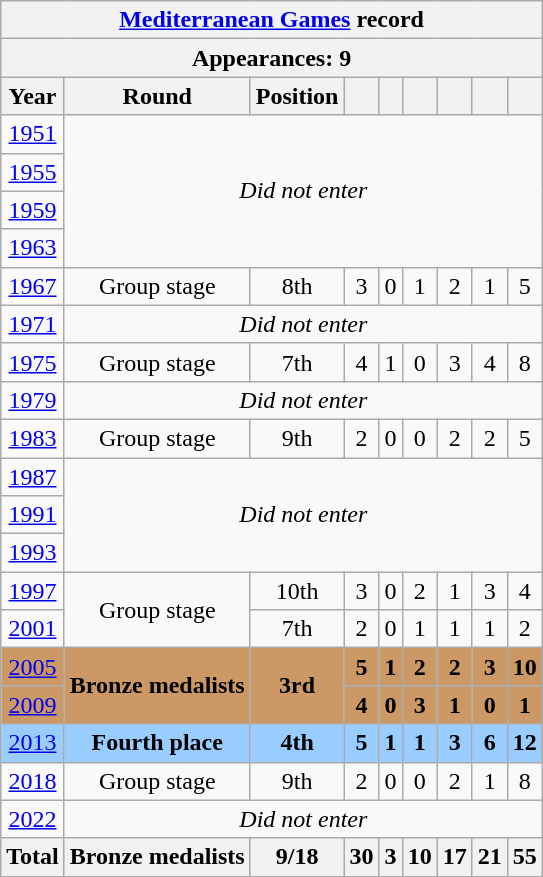<table class="wikitable" style="text-align: center;">
<tr>
<th colspan=9><a href='#'>Mediterranean Games</a> record</th>
</tr>
<tr>
<th colspan=9>Appearances: 9</th>
</tr>
<tr>
<th>Year</th>
<th>Round</th>
<th>Position</th>
<th></th>
<th></th>
<th></th>
<th></th>
<th></th>
<th></th>
</tr>
<tr>
<td> <a href='#'>1951</a></td>
<td colspan=8 rowspan=4><em>Did not enter</em></td>
</tr>
<tr>
<td> <a href='#'>1955</a></td>
</tr>
<tr>
<td> <a href='#'>1959</a></td>
</tr>
<tr>
<td> <a href='#'>1963</a></td>
</tr>
<tr>
<td> <a href='#'>1967</a></td>
<td>Group stage</td>
<td>8th</td>
<td>3</td>
<td>0</td>
<td>1</td>
<td>2</td>
<td>1</td>
<td>5</td>
</tr>
<tr>
<td> <a href='#'>1971</a></td>
<td colspan=8><em>Did not enter</em></td>
</tr>
<tr>
<td> <a href='#'>1975</a></td>
<td>Group stage</td>
<td>7th</td>
<td>4</td>
<td>1</td>
<td>0</td>
<td>3</td>
<td>4</td>
<td>8</td>
</tr>
<tr>
<td> <a href='#'>1979</a></td>
<td colspan=8><em>Did not enter</em></td>
</tr>
<tr>
<td> <a href='#'>1983</a></td>
<td>Group stage</td>
<td>9th</td>
<td>2</td>
<td>0</td>
<td>0</td>
<td>2</td>
<td>2</td>
<td>5</td>
</tr>
<tr>
<td> <a href='#'>1987</a></td>
<td colspan=8 rowspan=3><em>Did not enter</em></td>
</tr>
<tr>
<td> <a href='#'>1991</a></td>
</tr>
<tr>
<td> <a href='#'>1993</a></td>
</tr>
<tr>
<td> <a href='#'>1997</a></td>
<td rowspan=2>Group stage</td>
<td>10th</td>
<td>3</td>
<td>0</td>
<td>2</td>
<td>1</td>
<td>3</td>
<td>4</td>
</tr>
<tr>
<td> <a href='#'>2001</a></td>
<td>7th</td>
<td>2</td>
<td>0</td>
<td>1</td>
<td>1</td>
<td>1</td>
<td>2</td>
</tr>
<tr style="background:#c96;">
<td> <a href='#'>2005</a></td>
<td rowspan=2><strong>Bronze medalists</strong></td>
<td rowspan=2><strong>3rd</strong></td>
<td><strong>5</strong></td>
<td><strong>1</strong></td>
<td><strong>2</strong></td>
<td><strong>2</strong></td>
<td><strong>3</strong></td>
<td><strong>10</strong></td>
</tr>
<tr style="background:#c96;">
<td> <a href='#'>2009</a></td>
<td><strong>4</strong></td>
<td><strong>0</strong></td>
<td><strong>3</strong></td>
<td><strong>1</strong></td>
<td><strong>0</strong></td>
<td><strong>1</strong></td>
</tr>
<tr style="background:#9acdff;">
<td> <a href='#'>2013</a></td>
<td><strong>Fourth place</strong></td>
<td><strong>4th</strong></td>
<td><strong>5</strong></td>
<td><strong>1</strong></td>
<td><strong>1</strong></td>
<td><strong>3</strong></td>
<td><strong>6</strong></td>
<td><strong>12</strong></td>
</tr>
<tr>
<td> <a href='#'>2018</a></td>
<td>Group stage</td>
<td>9th</td>
<td>2</td>
<td>0</td>
<td>0</td>
<td>2</td>
<td>1</td>
<td>8</td>
</tr>
<tr>
<td> <a href='#'>2022</a></td>
<td colspan=8><em>Did not enter</em></td>
</tr>
<tr>
<th>Total</th>
<th>Bronze medalists</th>
<th>9/18</th>
<th>30</th>
<th>3</th>
<th>10</th>
<th>17</th>
<th>21</th>
<th>55</th>
</tr>
</table>
